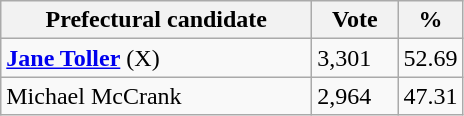<table class="wikitable">
<tr>
<th bgcolor="#DDDDFF" width="200px">Prefectural candidate</th>
<th bgcolor="#DDDDFF" width="50px">Vote</th>
<th bgcolor="#DDDDFF" width="30px">%</th>
</tr>
<tr>
<td><strong><a href='#'>Jane Toller</a></strong> (X)</td>
<td>3,301</td>
<td>52.69</td>
</tr>
<tr>
<td>Michael McCrank</td>
<td>2,964</td>
<td>47.31</td>
</tr>
</table>
